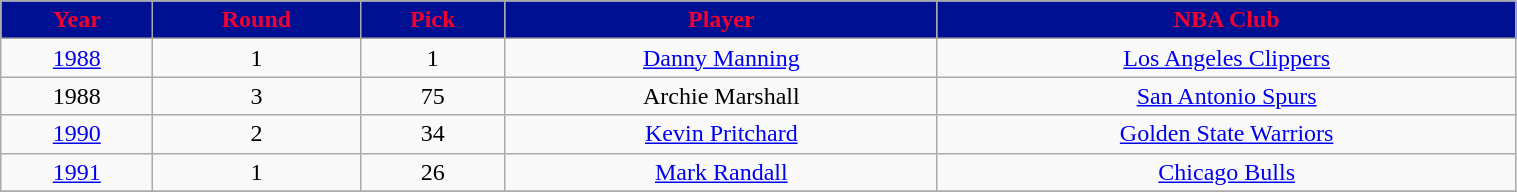<table class="wikitable" width="80%">
<tr align="center"  style="background:#001092;color:#F20030;">
<td><strong>Year</strong></td>
<td><strong>Round</strong></td>
<td><strong>Pick</strong></td>
<td><strong>Player</strong></td>
<td><strong>NBA Club</strong></td>
</tr>
<tr align="center" bgcolor="">
<td><a href='#'>1988</a></td>
<td>1</td>
<td>1</td>
<td><a href='#'>Danny Manning</a></td>
<td><a href='#'>Los Angeles Clippers</a></td>
</tr>
<tr align="center" bgcolor="">
<td>1988</td>
<td>3</td>
<td>75</td>
<td>Archie Marshall</td>
<td><a href='#'>San Antonio Spurs</a></td>
</tr>
<tr align="center" bgcolor="">
<td><a href='#'>1990</a></td>
<td>2</td>
<td>34</td>
<td><a href='#'>Kevin Pritchard</a></td>
<td><a href='#'>Golden State Warriors</a></td>
</tr>
<tr align="center" bgcolor="">
<td><a href='#'>1991</a></td>
<td>1</td>
<td>26</td>
<td><a href='#'>Mark Randall</a></td>
<td><a href='#'>Chicago Bulls</a></td>
</tr>
<tr align="center" bgcolor="">
</tr>
</table>
